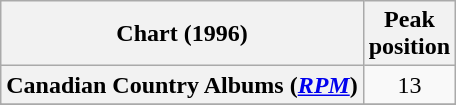<table class="wikitable sortable plainrowheaders" style="text-align:center">
<tr>
<th scope="col">Chart (1996)</th>
<th scope="col">Peak<br> position</th>
</tr>
<tr>
<th scope="row">Canadian Country Albums (<em><a href='#'>RPM</a></em>)</th>
<td>13</td>
</tr>
<tr>
</tr>
<tr>
</tr>
<tr>
</tr>
<tr>
</tr>
</table>
